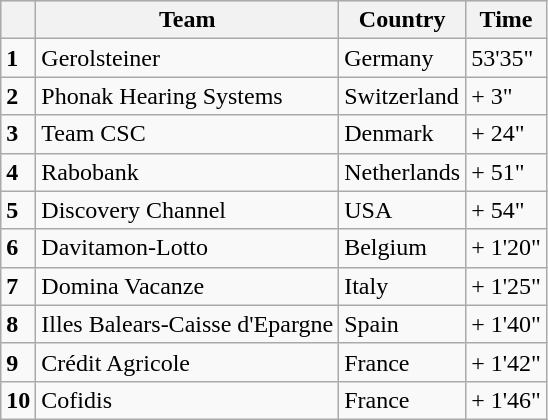<table class="wikitable">
<tr style="background:#ccccff;">
<th></th>
<th>Team</th>
<th>Country</th>
<th>Time</th>
</tr>
<tr>
<td><strong>1</strong></td>
<td>Gerolsteiner</td>
<td>Germany</td>
<td>53'35"</td>
</tr>
<tr>
<td><strong>2</strong></td>
<td>Phonak Hearing Systems</td>
<td>Switzerland</td>
<td>+ 3"</td>
</tr>
<tr>
<td><strong>3</strong></td>
<td>Team CSC</td>
<td>Denmark</td>
<td>+ 24"</td>
</tr>
<tr>
<td><strong>4</strong></td>
<td>Rabobank</td>
<td>Netherlands</td>
<td>+ 51"</td>
</tr>
<tr>
<td><strong>5</strong></td>
<td>Discovery Channel</td>
<td>USA</td>
<td>+ 54"</td>
</tr>
<tr>
<td><strong>6</strong></td>
<td>Davitamon-Lotto</td>
<td>Belgium</td>
<td>+ 1'20"</td>
</tr>
<tr>
<td><strong>7</strong></td>
<td>Domina Vacanze</td>
<td>Italy</td>
<td>+ 1'25"</td>
</tr>
<tr>
<td><strong>8</strong></td>
<td>Illes Balears-Caisse d'Epargne</td>
<td>Spain</td>
<td>+ 1'40"</td>
</tr>
<tr>
<td><strong>9</strong></td>
<td>Crédit Agricole</td>
<td>France</td>
<td>+ 1'42"</td>
</tr>
<tr>
<td><strong>10</strong></td>
<td>Cofidis</td>
<td>France</td>
<td>+ 1'46"</td>
</tr>
</table>
